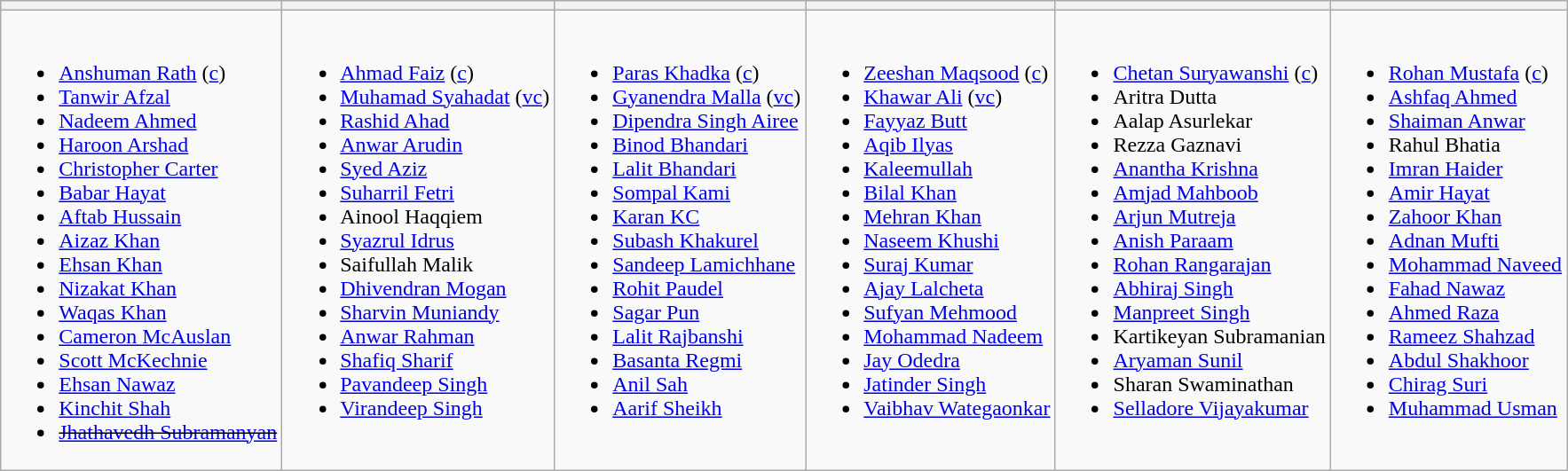<table class="wikitable">
<tr>
<th></th>
<th></th>
<th></th>
<th></th>
<th></th>
<th></th>
</tr>
<tr style="vertical-align:top">
<td><br><ul><li><a href='#'>Anshuman Rath</a> (<a href='#'>c</a>)</li><li><a href='#'>Tanwir Afzal</a></li><li><a href='#'>Nadeem Ahmed</a></li><li><a href='#'>Haroon Arshad</a></li><li><a href='#'>Christopher Carter</a></li><li><a href='#'>Babar Hayat</a></li><li><a href='#'>Aftab Hussain</a></li><li><a href='#'>Aizaz Khan</a></li><li><a href='#'>Ehsan Khan</a></li><li><a href='#'>Nizakat Khan</a></li><li><a href='#'>Waqas Khan</a></li><li><a href='#'>Cameron McAuslan</a></li><li><a href='#'>Scott McKechnie</a></li><li><a href='#'>Ehsan Nawaz</a></li><li><a href='#'>Kinchit Shah</a></li><li><s><a href='#'>Jhathavedh Subramanyan</a></s></li></ul></td>
<td><br><ul><li><a href='#'>Ahmad Faiz</a> (<a href='#'>c</a>)</li><li><a href='#'>Muhamad Syahadat</a> (<a href='#'>vc</a>)</li><li><a href='#'>Rashid Ahad</a></li><li><a href='#'>Anwar Arudin</a></li><li><a href='#'>Syed Aziz</a></li><li><a href='#'>Suharril Fetri</a></li><li>Ainool Haqqiem</li><li><a href='#'>Syazrul Idrus</a></li><li>Saifullah Malik</li><li><a href='#'>Dhivendran Mogan</a></li><li><a href='#'>Sharvin Muniandy</a></li><li><a href='#'>Anwar Rahman</a></li><li><a href='#'>Shafiq Sharif</a></li><li><a href='#'>Pavandeep Singh</a></li><li><a href='#'>Virandeep Singh</a></li></ul></td>
<td><br><ul><li><a href='#'>Paras Khadka</a> (<a href='#'>c</a>)</li><li><a href='#'>Gyanendra Malla</a> (<a href='#'>vc</a>)</li><li><a href='#'>Dipendra Singh Airee</a></li><li><a href='#'>Binod Bhandari</a></li><li><a href='#'>Lalit Bhandari</a></li><li><a href='#'>Sompal Kami</a></li><li><a href='#'>Karan KC</a></li><li><a href='#'>Subash Khakurel</a></li><li><a href='#'>Sandeep Lamichhane</a></li><li><a href='#'>Rohit Paudel</a></li><li><a href='#'>Sagar Pun</a></li><li><a href='#'>Lalit Rajbanshi</a></li><li><a href='#'>Basanta Regmi</a></li><li><a href='#'>Anil Sah</a></li><li><a href='#'>Aarif Sheikh</a></li></ul></td>
<td><br><ul><li><a href='#'>Zeeshan Maqsood</a> (<a href='#'>c</a>)</li><li><a href='#'>Khawar Ali</a> (<a href='#'>vc</a>)</li><li><a href='#'>Fayyaz Butt</a></li><li><a href='#'>Aqib Ilyas</a></li><li><a href='#'>Kaleemullah</a></li><li><a href='#'>Bilal Khan</a></li><li><a href='#'>Mehran Khan</a></li><li><a href='#'>Naseem Khushi</a></li><li><a href='#'>Suraj Kumar</a></li><li><a href='#'>Ajay Lalcheta</a></li><li><a href='#'>Sufyan Mehmood</a></li><li><a href='#'>Mohammad Nadeem</a></li><li><a href='#'>Jay Odedra</a></li><li><a href='#'>Jatinder Singh</a></li><li><a href='#'>Vaibhav Wategaonkar</a></li></ul></td>
<td><br><ul><li><a href='#'>Chetan Suryawanshi</a> (<a href='#'>c</a>)</li><li>Aritra Dutta</li><li>Aalap Asurlekar</li><li>Rezza Gaznavi</li><li><a href='#'>Anantha Krishna</a></li><li><a href='#'>Amjad Mahboob</a></li><li><a href='#'>Arjun Mutreja</a></li><li><a href='#'>Anish Paraam</a></li><li><a href='#'>Rohan Rangarajan</a></li><li><a href='#'>Abhiraj Singh</a></li><li><a href='#'>Manpreet Singh</a></li><li>Kartikeyan Subramanian</li><li><a href='#'>Aryaman Sunil</a></li><li>Sharan Swaminathan</li><li><a href='#'>Selladore Vijayakumar</a></li></ul></td>
<td><br><ul><li><a href='#'>Rohan Mustafa</a> (<a href='#'>c</a>)</li><li><a href='#'>Ashfaq Ahmed</a></li><li><a href='#'>Shaiman Anwar</a></li><li>Rahul Bhatia</li><li><a href='#'>Imran Haider</a></li><li><a href='#'>Amir Hayat</a></li><li><a href='#'>Zahoor Khan</a></li><li><a href='#'>Adnan Mufti</a></li><li><a href='#'>Mohammad Naveed</a></li><li><a href='#'>Fahad Nawaz</a></li><li><a href='#'>Ahmed Raza</a></li><li><a href='#'>Rameez Shahzad</a></li><li><a href='#'>Abdul Shakhoor</a></li><li><a href='#'>Chirag Suri</a></li><li><a href='#'>Muhammad Usman</a></li></ul></td>
</tr>
</table>
